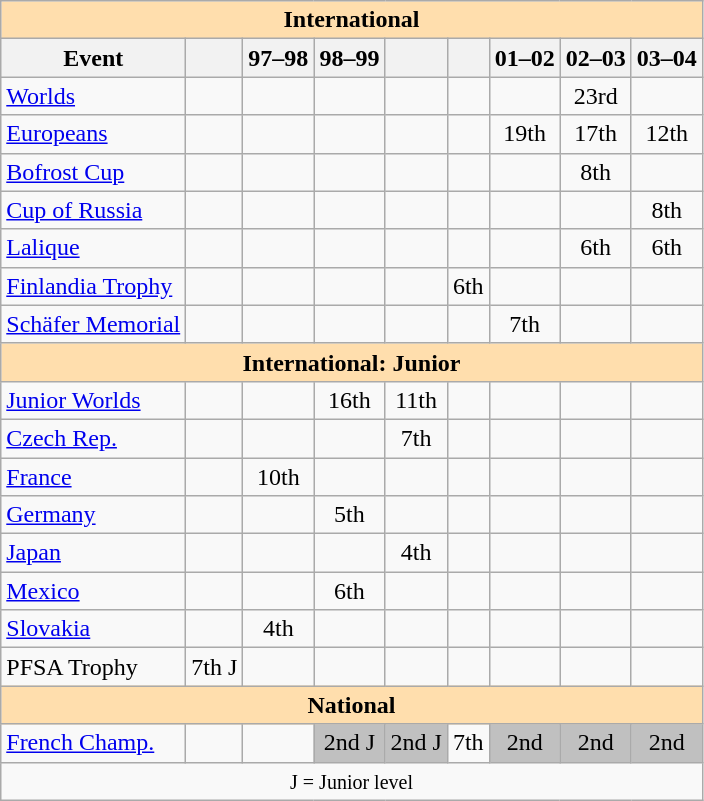<table class="wikitable" style="text-align:center">
<tr>
<th style="background-color: #ffdead; " colspan=9 align=center>International</th>
</tr>
<tr>
<th>Event</th>
<th></th>
<th>97–98</th>
<th>98–99</th>
<th></th>
<th></th>
<th>01–02</th>
<th>02–03</th>
<th>03–04</th>
</tr>
<tr>
<td align=left><a href='#'>Worlds</a></td>
<td></td>
<td></td>
<td></td>
<td></td>
<td></td>
<td></td>
<td>23rd</td>
<td></td>
</tr>
<tr>
<td align=left><a href='#'>Europeans</a></td>
<td></td>
<td></td>
<td></td>
<td></td>
<td></td>
<td>19th</td>
<td>17th</td>
<td>12th</td>
</tr>
<tr>
<td align=left> <a href='#'>Bofrost Cup</a></td>
<td></td>
<td></td>
<td></td>
<td></td>
<td></td>
<td></td>
<td>8th</td>
<td></td>
</tr>
<tr>
<td align=left> <a href='#'>Cup of Russia</a></td>
<td></td>
<td></td>
<td></td>
<td></td>
<td></td>
<td></td>
<td></td>
<td>8th</td>
</tr>
<tr>
<td align=left> <a href='#'>Lalique</a></td>
<td></td>
<td></td>
<td></td>
<td></td>
<td></td>
<td></td>
<td>6th</td>
<td>6th</td>
</tr>
<tr>
<td align=left><a href='#'>Finlandia Trophy</a></td>
<td></td>
<td></td>
<td></td>
<td></td>
<td>6th</td>
<td></td>
<td></td>
<td></td>
</tr>
<tr>
<td align=left><a href='#'>Schäfer Memorial</a></td>
<td></td>
<td></td>
<td></td>
<td></td>
<td></td>
<td>7th</td>
<td></td>
<td></td>
</tr>
<tr>
<th style="background-color: #ffdead; " colspan=9 align=center>International: Junior</th>
</tr>
<tr>
<td align=left><a href='#'>Junior Worlds</a></td>
<td></td>
<td></td>
<td>16th</td>
<td>11th</td>
<td></td>
<td></td>
<td></td>
<td></td>
</tr>
<tr>
<td align=left> <a href='#'>Czech Rep.</a></td>
<td></td>
<td></td>
<td></td>
<td>7th</td>
<td></td>
<td></td>
<td></td>
<td></td>
</tr>
<tr>
<td align=left> <a href='#'>France</a></td>
<td></td>
<td>10th</td>
<td></td>
<td></td>
<td></td>
<td></td>
<td></td>
<td></td>
</tr>
<tr>
<td align=left> <a href='#'>Germany</a></td>
<td></td>
<td></td>
<td>5th</td>
<td></td>
<td></td>
<td></td>
<td></td>
<td></td>
</tr>
<tr>
<td align=left> <a href='#'>Japan</a></td>
<td></td>
<td></td>
<td></td>
<td>4th</td>
<td></td>
<td></td>
<td></td>
<td></td>
</tr>
<tr>
<td align=left> <a href='#'>Mexico</a></td>
<td></td>
<td></td>
<td>6th</td>
<td></td>
<td></td>
<td></td>
<td></td>
<td></td>
</tr>
<tr>
<td align=left> <a href='#'>Slovakia</a></td>
<td></td>
<td>4th</td>
<td></td>
<td></td>
<td></td>
<td></td>
<td></td>
<td></td>
</tr>
<tr>
<td align=left>PFSA Trophy</td>
<td>7th J</td>
<td></td>
<td></td>
<td></td>
<td></td>
<td></td>
<td></td>
<td></td>
</tr>
<tr>
<th style="background-color: #ffdead; " colspan=9 align=center>National</th>
</tr>
<tr>
<td align=left><a href='#'>French Champ.</a></td>
<td></td>
<td></td>
<td bgcolor=silver>2nd J</td>
<td bgcolor=silver>2nd J</td>
<td>7th</td>
<td bgcolor=silver>2nd</td>
<td bgcolor=silver>2nd</td>
<td bgcolor=silver>2nd</td>
</tr>
<tr>
<td colspan=9 align=center><small> J = Junior level </small></td>
</tr>
</table>
